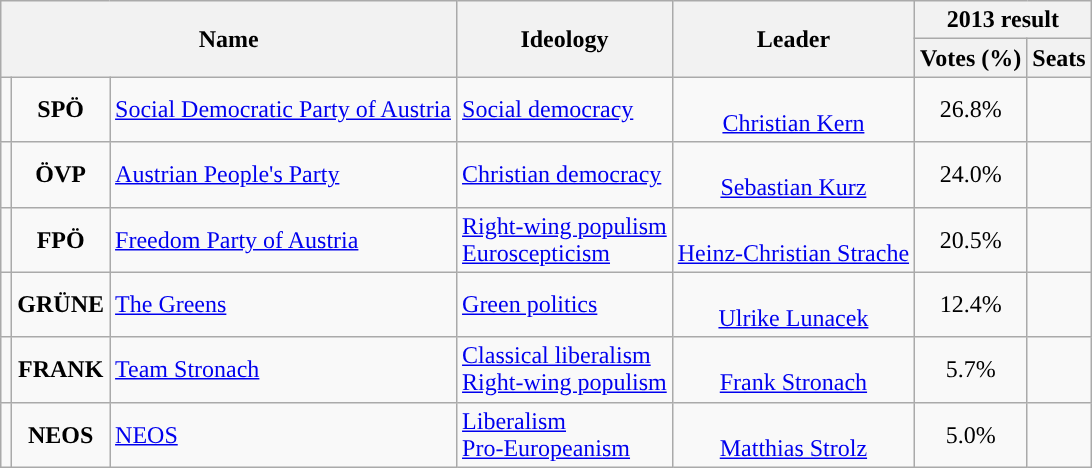<table class="wikitable">
<tr>
<th rowspan="2" colspan="3">Name</th>
<th rowspan="2">Ideology</th>
<th rowspan="2">Leader</th>
<th colspan="2">2013 result</th>
</tr>
<tr>
<th>Votes (%)</th>
<th>Seats</th>
</tr>
<tr>
<td style="background:"></td>
<td style="text-align:center;"><strong>SPÖ</strong></td>
<td><a href='#'>Social Democratic Party of Austria</a><br></td>
<td><a href='#'>Social democracy</a></td>
<td align=center><br><a href='#'>Christian Kern</a></td>
<td style="text-align:center;">26.8%</td>
<td></td>
</tr>
<tr>
<td style="background:"></td>
<td style="text-align:center;"><strong>ÖVP</strong></td>
<td><a href='#'>Austrian People's Party</a><br></td>
<td><a href='#'>Christian democracy</a></td>
<td align=center><br><a href='#'>Sebastian Kurz</a></td>
<td style="text-align:center;">24.0%</td>
<td></td>
</tr>
<tr>
<td style="background:"></td>
<td style="text-align:center;"><strong>FPÖ</strong></td>
<td><a href='#'>Freedom Party of Austria</a><br></td>
<td><a href='#'>Right-wing populism</a><br><a href='#'>Euroscepticism</a></td>
<td align=center><br><a href='#'>Heinz-Christian Strache</a></td>
<td style="text-align:center;">20.5%</td>
<td></td>
</tr>
<tr>
<td style="background:"></td>
<td style="text-align:center;"><strong>GRÜNE</strong></td>
<td><a href='#'>The Greens</a><br></td>
<td><a href='#'>Green politics</a></td>
<td align=center><br><a href='#'>Ulrike Lunacek</a></td>
<td style="text-align:center;">12.4%</td>
<td></td>
</tr>
<tr>
<td style="background:"></td>
<td style="text-align:center;"><strong>FRANK</strong></td>
<td><a href='#'>Team Stronach</a><br></td>
<td><a href='#'>Classical liberalism</a><br><a href='#'>Right-wing populism</a></td>
<td align=center><br><a href='#'>Frank Stronach</a></td>
<td style="text-align:center;">5.7%</td>
<td></td>
</tr>
<tr>
<td style="background:"></td>
<td style="text-align:center;"><strong>NEOS</strong></td>
<td><a href='#'>NEOS</a></td>
<td><a href='#'>Liberalism</a><br><a href='#'>Pro-Europeanism</a></td>
<td align=center><br><a href='#'>Matthias Strolz</a></td>
<td style="text-align:center;">5.0%</td>
<td></td>
</tr>
</table>
